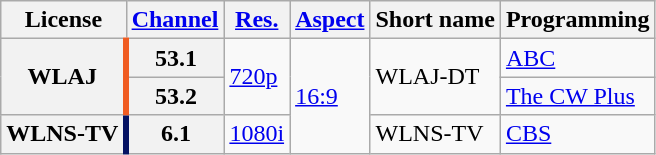<table class="wikitable">
<tr>
<th scope = "col">License</th>
<th scope = "col"><a href='#'>Channel</a></th>
<th scope = "col"><a href='#'>Res.</a></th>
<th scope = "col"><a href='#'>Aspect</a></th>
<th scope = "col">Short name</th>
<th scope = "col">Programming</th>
</tr>
<tr>
<th rowspan = "2" scope = "row" style="border-right: 4px solid #f05c22;">WLAJ</th>
<th scope = "row">53.1</th>
<td rowspan=2><a href='#'>720p</a></td>
<td rowspan=3><a href='#'>16:9</a></td>
<td rowspan=2>WLAJ-DT</td>
<td><a href='#'>ABC</a></td>
</tr>
<tr>
<th scope = "row">53.2</th>
<td><a href='#'>The CW Plus</a></td>
</tr>
<tr>
<th scope = "row" style="border-right: 4px solid #041262;">WLNS-TV</th>
<th scope = "row">6.1</th>
<td><a href='#'>1080i</a></td>
<td>WLNS-TV</td>
<td><a href='#'>CBS</a></td>
</tr>
</table>
